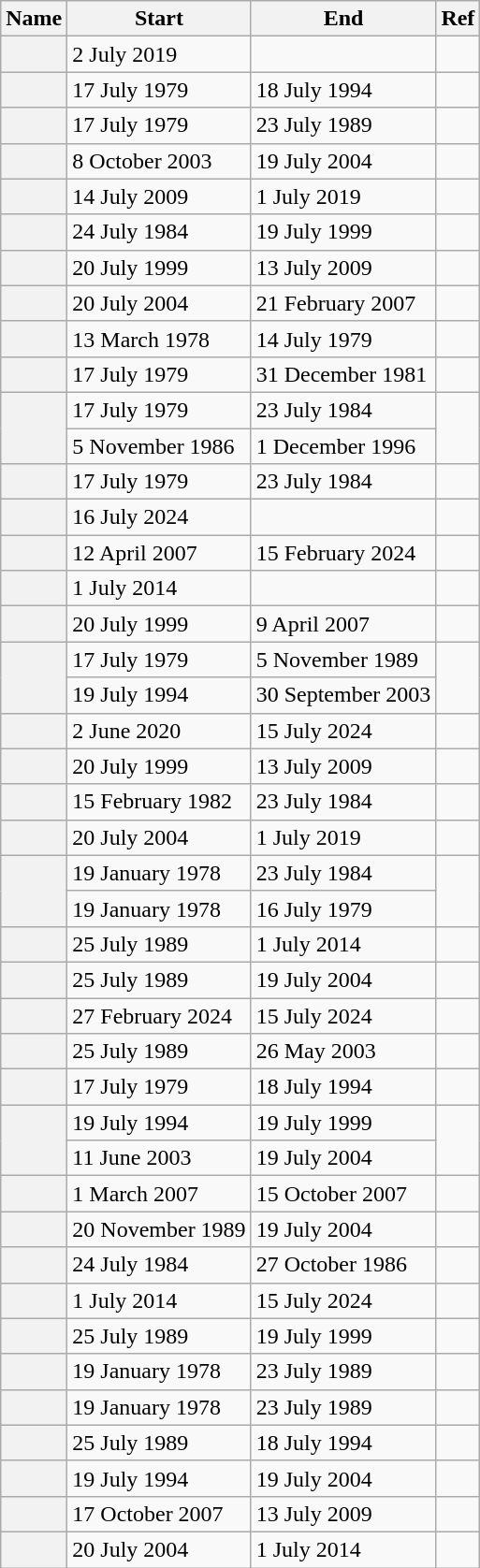<table class="wikitable sortable">
<tr>
<th scope="col">Name</th>
<th scope="col">Start</th>
<th scope="col">End</th>
<th scope="col" class="unsortable">Ref</th>
</tr>
<tr>
<th scope="row"></th>
<td>2 July 2019</td>
<td></td>
<td></td>
</tr>
<tr>
<th scope="row"></th>
<td>17 July 1979</td>
<td>18 July 1994</td>
<td></td>
</tr>
<tr>
<th scope="row"></th>
<td>17 July 1979</td>
<td>23 July 1989</td>
<td></td>
</tr>
<tr>
<th scope="row"></th>
<td>8 October 2003</td>
<td>19 July 2004</td>
<td></td>
</tr>
<tr>
<th scope="row"></th>
<td>14 July 2009</td>
<td>1 July 2019</td>
<td></td>
</tr>
<tr>
<th scope="row"></th>
<td>24 July 1984</td>
<td>19 July 1999</td>
<td></td>
</tr>
<tr>
<th scope="row"></th>
<td>20 July 1999</td>
<td>13 July 2009</td>
<td></td>
</tr>
<tr>
<th scope="row"></th>
<td>20 July 2004</td>
<td>21 February 2007</td>
<td></td>
</tr>
<tr>
<th scope="row"></th>
<td>13 March 1978</td>
<td>14 July 1979</td>
<td></td>
</tr>
<tr>
<th scope="row"></th>
<td>17 July 1979</td>
<td>31 December 1981</td>
<td></td>
</tr>
<tr>
<th scope="rowgroup" rowspan="2"></th>
<td>17 July 1979</td>
<td>23 July 1984</td>
<td rowspan="2"></td>
</tr>
<tr>
<td>5 November 1986</td>
<td>1 December 1996</td>
</tr>
<tr>
<th scope="row"></th>
<td>17 July 1979</td>
<td>23 July 1984</td>
</tr>
<tr>
<th scope="row"></th>
<td>16 July 2024</td>
<td></td>
<td></td>
</tr>
<tr>
<th scope="row"></th>
<td>12 April 2007</td>
<td>15 February 2024</td>
<td></td>
</tr>
<tr>
<th scope="row"></th>
<td>1 July 2014</td>
<td></td>
<td></td>
</tr>
<tr>
<th scope="row"></th>
<td>20 July 1999</td>
<td>9 April 2007</td>
<td></td>
</tr>
<tr>
<th scope="rowgroup" rowspan="2"></th>
<td>17 July 1979</td>
<td>5 November 1989</td>
<td rowspan="2"></td>
</tr>
<tr>
<td>19 July 1994</td>
<td>30 September 2003</td>
</tr>
<tr>
<th scope="row"></th>
<td>2 June 2020</td>
<td>15 July 2024</td>
<td></td>
</tr>
<tr>
<th scope="row"></th>
<td>20 July 1999</td>
<td>13 July 2009</td>
<td></td>
</tr>
<tr>
<th scope="row"></th>
<td>15 February 1982</td>
<td>23 July 1984</td>
<td></td>
</tr>
<tr>
<th scope="row"></th>
<td>20 July 2004</td>
<td>1 July 2019</td>
<td></td>
</tr>
<tr>
<th scope="rowgroup" rowspan="2"></th>
<td>19 January 1978</td>
<td>23 July 1984</td>
<td rowspan="2"></td>
</tr>
<tr>
<td>19 January 1978</td>
<td>16 July 1979</td>
</tr>
<tr>
<th scope="row"></th>
<td>25 July 1989</td>
<td>1 July 2014</td>
<td></td>
</tr>
<tr>
<th scope="row"></th>
<td>25 July 1989</td>
<td>19 July 2004</td>
<td></td>
</tr>
<tr>
<th scope="row"></th>
<td>27 February 2024</td>
<td>15 July 2024</td>
<td></td>
</tr>
<tr>
<th scope="row"></th>
<td>25 July 1989</td>
<td>26 May 2003</td>
<td></td>
</tr>
<tr>
<th scope="row"></th>
<td>17 July 1979</td>
<td>18 July 1994</td>
<td></td>
</tr>
<tr>
<th scope="rowgroup" rowspan="2"></th>
<td>19 July 1994</td>
<td>19 July 1999</td>
<td rowspan="2"></td>
</tr>
<tr>
<td>11 June 2003</td>
<td>19 July 2004</td>
</tr>
<tr>
<th scope="row"></th>
<td>1 March 2007</td>
<td>15 October 2007</td>
<td></td>
</tr>
<tr>
<th scope="row"></th>
<td>20 November 1989</td>
<td>19 July 2004</td>
<td></td>
</tr>
<tr>
<th scope="row"></th>
<td>24 July 1984</td>
<td>27 October 1986</td>
<td></td>
</tr>
<tr>
<th scope="row"></th>
<td>1 July 2014</td>
<td>15 July 2024</td>
<td></td>
</tr>
<tr>
<th scope="row"></th>
<td>25 July 1989</td>
<td>19 July 1999</td>
<td></td>
</tr>
<tr>
<th scope="row"></th>
<td>19 January 1978</td>
<td>23 July 1989</td>
<td></td>
</tr>
<tr>
<th scope="row"></th>
<td>19 January 1978</td>
<td>23 July 1989</td>
<td></td>
</tr>
<tr>
<th scope="row"></th>
<td>25 July 1989</td>
<td>18 July 1994</td>
<td></td>
</tr>
<tr>
<th scope="row"></th>
<td>19 July 1994</td>
<td>19 July 2004</td>
<td></td>
</tr>
<tr>
<th scope="row"></th>
<td>17 October 2007</td>
<td>13 July 2009</td>
<td></td>
</tr>
<tr>
<th scope="row"></th>
<td>20 July 2004</td>
<td>1 July 2014</td>
<td></td>
</tr>
</table>
